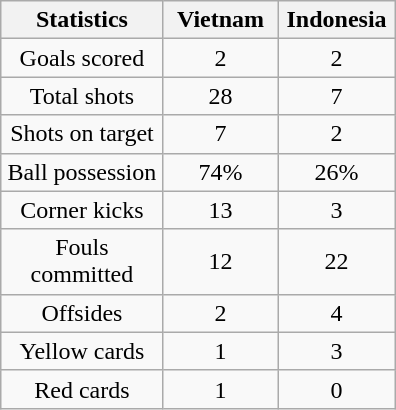<table class="wikitable" style="margin:1em auto; text-align:center;">
<tr>
<th scope=col width=100>Statistics</th>
<th scope=col width=70>Vietnam</th>
<th scope=col width=70>Indonesia</th>
</tr>
<tr>
<td>Goals scored</td>
<td>2</td>
<td>2</td>
</tr>
<tr>
<td>Total shots</td>
<td>28</td>
<td>7</td>
</tr>
<tr>
<td>Shots on target</td>
<td>7</td>
<td>2</td>
</tr>
<tr>
<td>Ball possession</td>
<td>74%</td>
<td>26%</td>
</tr>
<tr>
<td>Corner kicks</td>
<td>13</td>
<td>3</td>
</tr>
<tr>
<td>Fouls committed</td>
<td>12</td>
<td>22</td>
</tr>
<tr>
<td>Offsides</td>
<td>2</td>
<td>4</td>
</tr>
<tr>
<td>Yellow cards</td>
<td>1</td>
<td>3</td>
</tr>
<tr>
<td>Red cards</td>
<td>1</td>
<td>0</td>
</tr>
</table>
